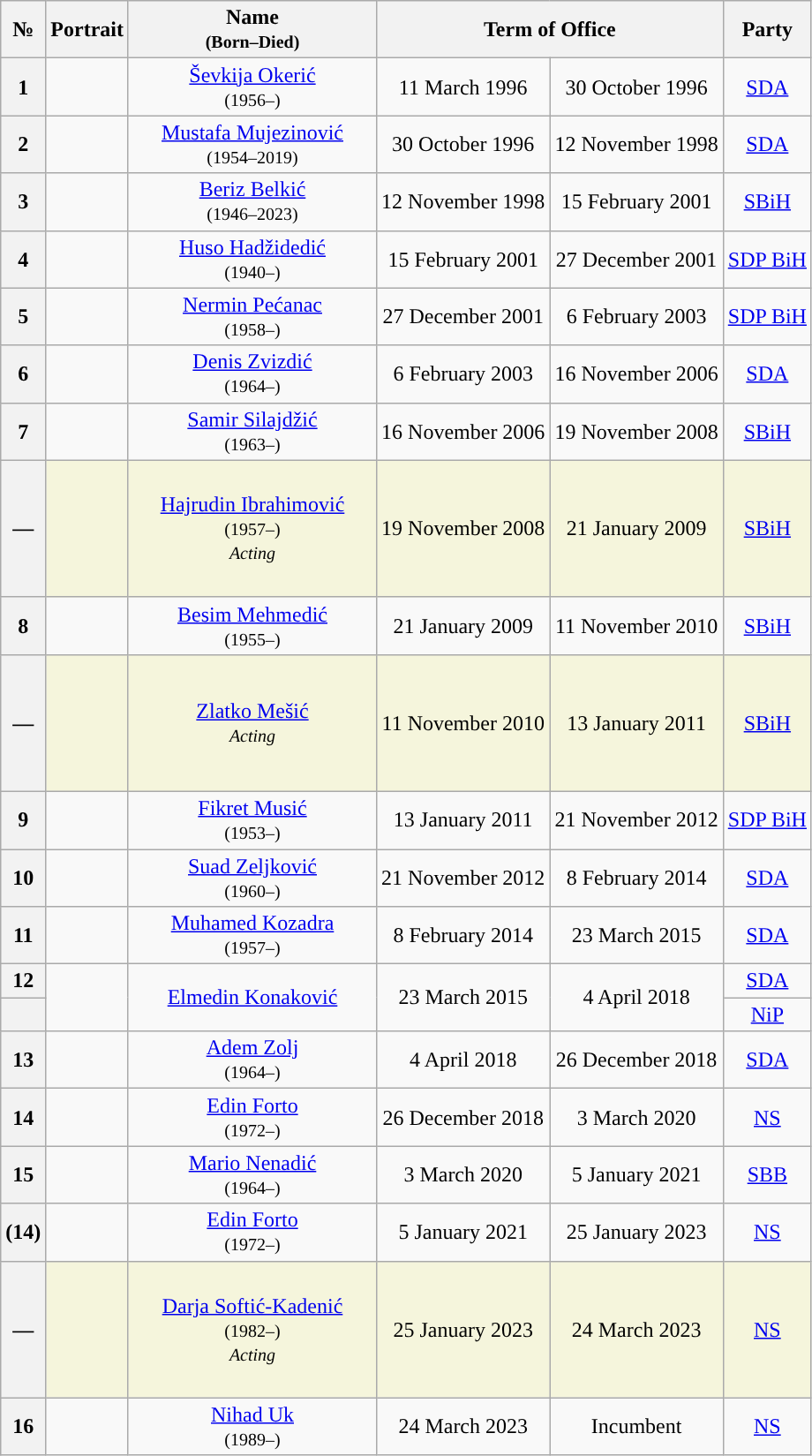<table class="wikitable" style="text-align:center">
<tr ->
<th>№</th>
<th>Portrait</th>
<th width=180>Name<br><small>(Born–Died)</small></th>
<th colspan=2>Term of Office</th>
<th>Party</th>
</tr>
<tr ->
<th style="background:">1</th>
<td></td>
<td><a href='#'>Ševkija Okerić</a><br><small>(1956–)</small></td>
<td>11 March 1996</td>
<td>30 October 1996</td>
<td><a href='#'>SDA</a></td>
</tr>
<tr ->
<th style="background:">2</th>
<td></td>
<td><a href='#'>Mustafa Mujezinović</a><br><small>(1954–2019)</small></td>
<td>30 October 1996</td>
<td>12 November 1998</td>
<td><a href='#'>SDA</a></td>
</tr>
<tr ->
<th style="background:">3</th>
<td></td>
<td><a href='#'>Beriz Belkić</a><br><small>(1946–2023)</small></td>
<td>12 November 1998</td>
<td>15 February 2001</td>
<td><a href='#'>SBiH</a></td>
</tr>
<tr ->
<th style="background:">4</th>
<td></td>
<td><a href='#'>Huso Hadžidedić</a><br><small>(1940–)</small></td>
<td>15 February 2001</td>
<td>27 December 2001</td>
<td><a href='#'>SDP BiH</a></td>
</tr>
<tr ->
<th style="background:">5</th>
<td></td>
<td><a href='#'>Nermin Pećanac</a><br><small>(1958–)</small></td>
<td>27 December 2001</td>
<td>6 February 2003</td>
<td><a href='#'>SDP BiH</a></td>
</tr>
<tr ->
<th style="background:">6</th>
<td></td>
<td><a href='#'>Denis Zvizdić</a><br><small>(1964–)</small></td>
<td>6 February 2003</td>
<td>16 November 2006</td>
<td><a href='#'>SDA</a></td>
</tr>
<tr ->
<th style="background:">7</th>
<td></td>
<td><a href='#'>Samir Silajdžić</a><br><small>(1963–)</small></td>
<td>16 November 2006</td>
<td>19 November 2008</td>
<td><a href='#'>SBiH</a></td>
</tr>
<tr ->
<th style="background:">—</th>
<td style="height:6em; background-color:#F5F5DC;"></td>
<td style="height:6em; background-color:#F5F5DC;"><a href='#'>Hajrudin Ibrahimović</a><br><small>(1957–)</small><br><small><em>Acting</em></small></td>
<td style="height:6em; background-color:#F5F5DC;">19 November 2008</td>
<td style="height:6em; background-color:#F5F5DC;">21 January 2009</td>
<td style="height:6em; background-color:#F5F5DC;"><a href='#'>SBiH</a></td>
</tr>
<tr ->
<th style="background:">8</th>
<td></td>
<td><a href='#'>Besim Mehmedić</a><br><small>(1955–)</small></td>
<td>21 January 2009</td>
<td>11 November 2010</td>
<td><a href='#'>SBiH</a></td>
</tr>
<tr ->
<th style="background:">—</th>
<td style="height:6em; background-color:#F5F5DC;"></td>
<td style="height:6em; background-color:#F5F5DC;"><a href='#'>Zlatko Mešić</a><br><small><em>Acting</em></small></td>
<td style="height:6em; background-color:#F5F5DC;">11 November 2010</td>
<td style="height:6em; background-color:#F5F5DC;">13 January 2011</td>
<td style="height:6em; background-color:#F5F5DC;"><a href='#'>SBiH</a></td>
</tr>
<tr ->
<th style="background:">9</th>
<td></td>
<td><a href='#'>Fikret Musić</a><br><small>(1953–)</small></td>
<td>13 January 2011</td>
<td>21 November 2012</td>
<td><a href='#'>SDP BiH</a></td>
</tr>
<tr ->
<th style="background:">10</th>
<td></td>
<td><a href='#'>Suad Zeljković</a><br><small>(1960–)</small></td>
<td>21 November 2012</td>
<td>8 February 2014</td>
<td><a href='#'>SDA</a></td>
</tr>
<tr ->
<th style="background:">11</th>
<td></td>
<td><a href='#'>Muhamed Kozadra</a><br><small>(1957–)</small></td>
<td>8 February 2014</td>
<td>23 March 2015</td>
<td><a href='#'>SDA</a></td>
</tr>
<tr ->
<th style="background:">12</th>
<td rowspan="2"></td>
<td rowspan="2"><a href='#'>Elmedin Konaković</a><br></td>
<td rowspan="2">23 March 2015</td>
<td rowspan="2">4 April 2018</td>
<td><a href='#'>SDA</a><br></td>
</tr>
<tr ->
<th style="background:"></th>
<td><a href='#'>NiP</a><br></td>
</tr>
<tr ->
<th style="background:">13</th>
<td></td>
<td><a href='#'>Adem Zolj</a><br><small>(1964–)</small></td>
<td>4 April 2018</td>
<td>26 December 2018</td>
<td><a href='#'>SDA</a></td>
</tr>
<tr ->
<th style="background:">14</th>
<td></td>
<td><a href='#'>Edin Forto</a><br><small>(1972–)</small></td>
<td>26 December 2018</td>
<td>3 March 2020</td>
<td><a href='#'>NS</a></td>
</tr>
<tr ->
<th style="background:">15</th>
<td></td>
<td><a href='#'>Mario Nenadić</a><br><small>(1964–)</small></td>
<td>3 March 2020</td>
<td>5 January 2021</td>
<td><a href='#'>SBB</a></td>
</tr>
<tr ->
<th style="background:">(14)</th>
<td></td>
<td><a href='#'>Edin Forto</a><br><small>(1972–)</small></td>
<td>5 January 2021</td>
<td>25 January 2023</td>
<td><a href='#'>NS</a></td>
</tr>
<tr ->
<th style="background:">—</th>
<td style="height:6em; background-color:#F5F5DC;"></td>
<td style="height:6em; background-color:#F5F5DC;"><a href='#'>Darja Softić-Kadenić</a><br><small>(1982–)</small><br><small><em>Acting</em></small></td>
<td style="height:6em; background-color:#F5F5DC;">25 January 2023</td>
<td style="height:6em; background-color:#F5F5DC;">24 March 2023</td>
<td style="height:6em; background-color:#F5F5DC;"><a href='#'>NS</a></td>
</tr>
<tr ->
<th style="background:">16</th>
<td></td>
<td><a href='#'>Nihad Uk</a><br><small>(1989–)</small></td>
<td>24 March 2023</td>
<td>Incumbent</td>
<td><a href='#'>NS</a></td>
</tr>
</table>
